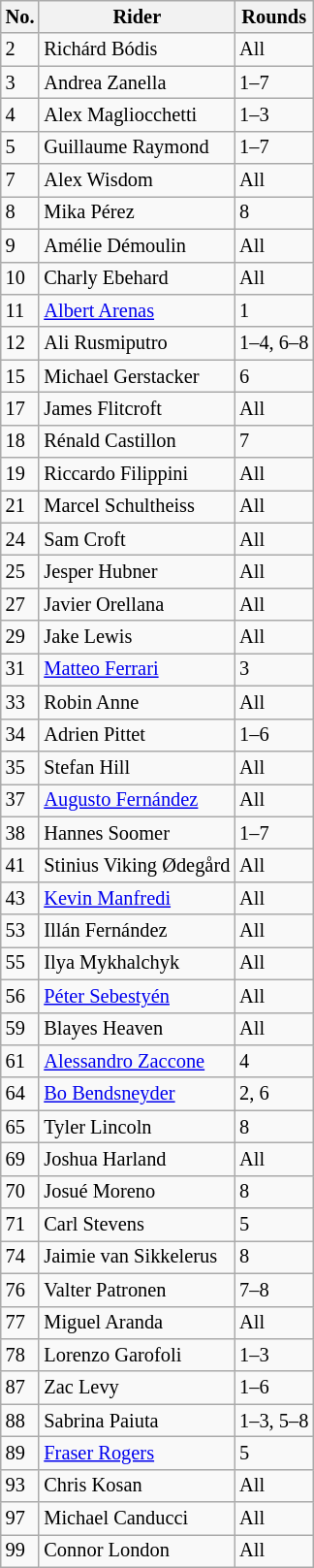<table class="wikitable" style="font-size: 85%">
<tr>
<th>No.</th>
<th>Rider</th>
<th>Rounds</th>
</tr>
<tr>
<td>2</td>
<td> Richárd Bódis</td>
<td>All</td>
</tr>
<tr>
<td>3</td>
<td> Andrea Zanella</td>
<td>1–7</td>
</tr>
<tr>
<td>4</td>
<td> Alex Magliocchetti</td>
<td>1–3</td>
</tr>
<tr>
<td>5</td>
<td> Guillaume Raymond</td>
<td>1–7</td>
</tr>
<tr>
<td>7</td>
<td> Alex Wisdom</td>
<td>All</td>
</tr>
<tr>
<td>8</td>
<td> Mika Pérez</td>
<td>8</td>
</tr>
<tr>
<td>9</td>
<td> Amélie Démoulin</td>
<td>All</td>
</tr>
<tr>
<td>10</td>
<td> Charly Ebehard</td>
<td>All</td>
</tr>
<tr>
<td>11</td>
<td> <a href='#'>Albert Arenas</a></td>
<td>1</td>
</tr>
<tr>
<td>12</td>
<td> Ali Rusmiputro</td>
<td>1–4, 6–8</td>
</tr>
<tr>
<td>15</td>
<td> Michael Gerstacker</td>
<td>6</td>
</tr>
<tr>
<td>17</td>
<td> James Flitcroft</td>
<td>All</td>
</tr>
<tr>
<td>18</td>
<td> Rénald Castillon</td>
<td>7</td>
</tr>
<tr>
<td>19</td>
<td> Riccardo Filippini</td>
<td>All</td>
</tr>
<tr>
<td>21</td>
<td> Marcel Schultheiss</td>
<td>All</td>
</tr>
<tr>
<td>24</td>
<td> Sam Croft</td>
<td>All</td>
</tr>
<tr>
<td>25</td>
<td> Jesper Hubner</td>
<td>All</td>
</tr>
<tr>
<td>27</td>
<td> Javier Orellana</td>
<td>All</td>
</tr>
<tr>
<td>29</td>
<td> Jake Lewis</td>
<td>All</td>
</tr>
<tr>
<td>31</td>
<td> <a href='#'>Matteo Ferrari</a></td>
<td>3</td>
</tr>
<tr>
<td>33</td>
<td> Robin Anne</td>
<td>All</td>
</tr>
<tr>
<td>34</td>
<td> Adrien Pittet</td>
<td>1–6</td>
</tr>
<tr>
<td>35</td>
<td> Stefan Hill</td>
<td>All</td>
</tr>
<tr>
<td>37</td>
<td> <a href='#'>Augusto Fernández</a></td>
<td>All</td>
</tr>
<tr>
<td>38</td>
<td> Hannes Soomer</td>
<td>1–7</td>
</tr>
<tr>
<td>41</td>
<td> Stinius Viking Ødegård</td>
<td>All</td>
</tr>
<tr>
<td>43</td>
<td> <a href='#'>Kevin Manfredi</a></td>
<td>All</td>
</tr>
<tr>
<td>53</td>
<td> Illán Fernández</td>
<td>All</td>
</tr>
<tr>
<td>55</td>
<td> Ilya Mykhalchyk</td>
<td>All</td>
</tr>
<tr>
<td>56</td>
<td> <a href='#'>Péter Sebestyén</a></td>
<td>All</td>
</tr>
<tr>
<td>59</td>
<td> Blayes Heaven</td>
<td>All</td>
</tr>
<tr>
<td>61</td>
<td> <a href='#'>Alessandro Zaccone</a></td>
<td>4</td>
</tr>
<tr>
<td>64</td>
<td> <a href='#'>Bo Bendsneyder</a></td>
<td>2, 6</td>
</tr>
<tr>
<td>65</td>
<td> Tyler Lincoln</td>
<td>8</td>
</tr>
<tr>
<td>69</td>
<td> Joshua Harland</td>
<td>All</td>
</tr>
<tr>
<td>70</td>
<td> Josué Moreno</td>
<td>8</td>
</tr>
<tr>
<td>71</td>
<td> Carl Stevens</td>
<td>5</td>
</tr>
<tr>
<td>74</td>
<td> Jaimie van Sikkelerus</td>
<td>8</td>
</tr>
<tr>
<td>76</td>
<td> Valter Patronen</td>
<td>7–8</td>
</tr>
<tr>
<td>77</td>
<td> Miguel Aranda</td>
<td>All</td>
</tr>
<tr>
<td>78</td>
<td> Lorenzo Garofoli</td>
<td>1–3</td>
</tr>
<tr>
<td>87</td>
<td> Zac Levy</td>
<td>1–6</td>
</tr>
<tr>
<td>88</td>
<td> Sabrina Paiuta</td>
<td>1–3, 5–8</td>
</tr>
<tr>
<td>89</td>
<td> <a href='#'>Fraser Rogers</a></td>
<td>5</td>
</tr>
<tr>
<td>93</td>
<td> Chris Kosan</td>
<td>All</td>
</tr>
<tr>
<td>97</td>
<td> Michael Canducci</td>
<td>All</td>
</tr>
<tr>
<td>99</td>
<td> Connor London</td>
<td>All</td>
</tr>
</table>
